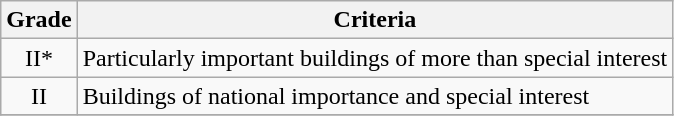<table class="wikitable" border="1">
<tr>
<th>Grade</th>
<th>Criteria</th>
</tr>
<tr>
<td align="center" >II*</td>
<td>Particularly important buildings of more than special interest</td>
</tr>
<tr>
<td align="center" >II</td>
<td>Buildings of national importance and special interest</td>
</tr>
<tr>
</tr>
</table>
